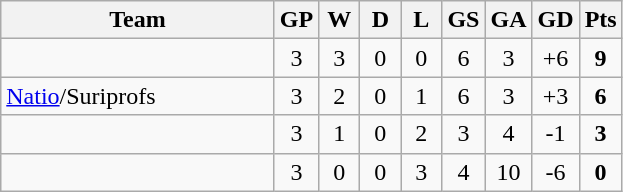<table class="wikitable" style="text-align:center">
<tr>
<th width="175">Team</th>
<th width="20">GP</th>
<th width="20">W</th>
<th width="20">D</th>
<th width="20">L</th>
<th width="20">GS</th>
<th width="20">GA</th>
<th width="20">GD</th>
<th width="20">Pts</th>
</tr>
<tr>
<td align=left><strong></strong></td>
<td>3</td>
<td>3</td>
<td>0</td>
<td>0</td>
<td>6</td>
<td>3</td>
<td>+6</td>
<td><strong>9</strong></td>
</tr>
<tr>
<td align=left> <a href='#'>Natio</a>/Suriprofs</td>
<td>3</td>
<td>2</td>
<td>0</td>
<td>1</td>
<td>6</td>
<td>3</td>
<td>+3</td>
<td><strong>6</strong></td>
</tr>
<tr>
<td align=left></td>
<td>3</td>
<td>1</td>
<td>0</td>
<td>2</td>
<td>3</td>
<td>4</td>
<td>-1</td>
<td><strong>3</strong></td>
</tr>
<tr>
<td align=left></td>
<td>3</td>
<td>0</td>
<td>0</td>
<td>3</td>
<td>4</td>
<td>10</td>
<td>-6</td>
<td><strong>0</strong></td>
</tr>
</table>
